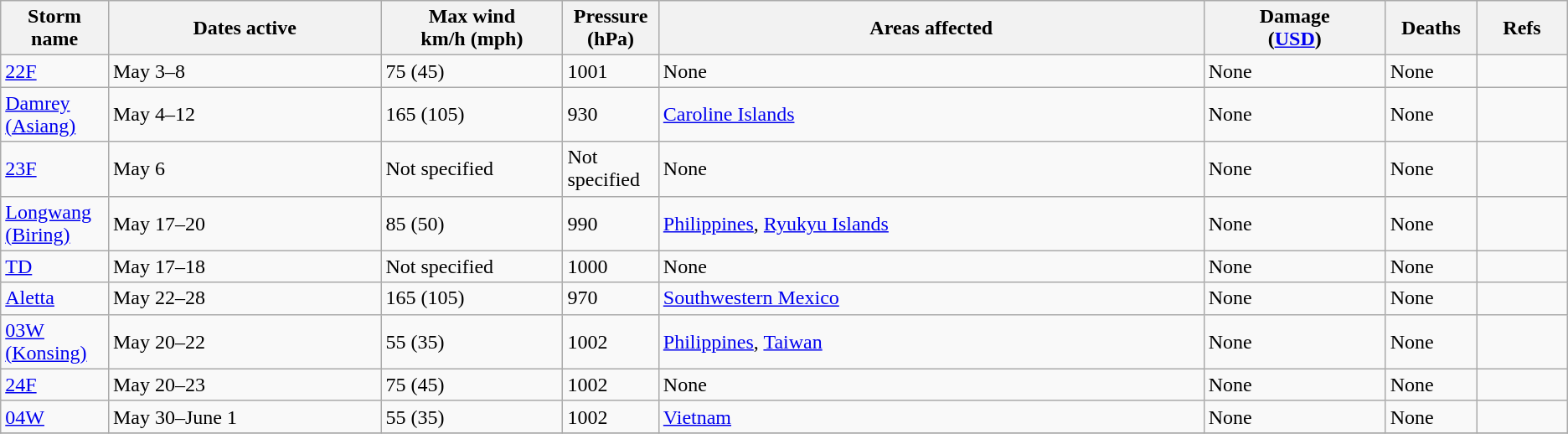<table class="wikitable sortable">
<tr>
<th width="5%">Storm name</th>
<th width="15%">Dates active</th>
<th width="10%">Max wind<br>km/h (mph)</th>
<th width="5%">Pressure<br>(hPa)</th>
<th width="30%">Areas affected</th>
<th width="10%">Damage<br>(<a href='#'>USD</a>)</th>
<th width="5%">Deaths</th>
<th width="5%">Refs</th>
</tr>
<tr>
<td><a href='#'>22F</a></td>
<td>May 3–8</td>
<td>75 (45)</td>
<td>1001</td>
<td>None</td>
<td>None</td>
<td>None</td>
<td></td>
</tr>
<tr>
<td><a href='#'>Damrey (Asiang)</a></td>
<td>May 4–12</td>
<td>165 (105)</td>
<td>930</td>
<td><a href='#'>Caroline Islands</a></td>
<td>None</td>
<td>None</td>
<td></td>
</tr>
<tr>
<td><a href='#'>23F</a></td>
<td>May 6</td>
<td>Not specified</td>
<td>Not specified</td>
<td>None</td>
<td>None</td>
<td>None</td>
<td></td>
</tr>
<tr>
<td><a href='#'>Longwang (Biring)</a></td>
<td>May 17–20</td>
<td>85 (50)</td>
<td>990</td>
<td><a href='#'>Philippines</a>, <a href='#'>Ryukyu Islands</a></td>
<td>None</td>
<td>None</td>
<td></td>
</tr>
<tr>
<td><a href='#'>TD</a></td>
<td>May 17–18</td>
<td>Not specified</td>
<td>1000</td>
<td>None</td>
<td>None</td>
<td>None</td>
<td></td>
</tr>
<tr>
<td><a href='#'>Aletta</a></td>
<td>May 22–28</td>
<td>165 (105)</td>
<td>970</td>
<td><a href='#'>Southwestern Mexico</a></td>
<td>None</td>
<td>None</td>
<td></td>
</tr>
<tr>
<td><a href='#'>03W (Konsing)</a></td>
<td>May 20–22</td>
<td>55 (35)</td>
<td>1002</td>
<td><a href='#'>Philippines</a>, <a href='#'>Taiwan</a></td>
<td>None</td>
<td>None</td>
<td></td>
</tr>
<tr>
<td><a href='#'>24F</a></td>
<td>May 20–23</td>
<td>75 (45)</td>
<td>1002</td>
<td>None</td>
<td>None</td>
<td>None</td>
<td></td>
</tr>
<tr>
<td><a href='#'>04W</a></td>
<td>May 30–June 1</td>
<td>55 (35)</td>
<td>1002</td>
<td><a href='#'>Vietnam</a></td>
<td>None</td>
<td>None</td>
<td></td>
</tr>
<tr>
</tr>
</table>
